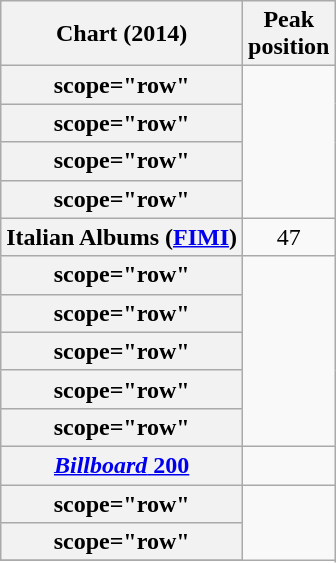<table class="wikitable sortable plainrowheaders" style="text-align:center">
<tr>
<th scope="col">Chart (2014)</th>
<th scope="col">Peak<br>position</th>
</tr>
<tr>
<th>scope="row"</th>
</tr>
<tr>
<th>scope="row"</th>
</tr>
<tr>
<th>scope="row"</th>
</tr>
<tr>
<th>scope="row"</th>
</tr>
<tr>
<th scope="row">Italian Albums (<a href='#'>FIMI</a>)</th>
<td style="text-align:center;">47</td>
</tr>
<tr>
<th>scope="row"</th>
</tr>
<tr>
<th>scope="row"</th>
</tr>
<tr>
<th>scope="row"</th>
</tr>
<tr>
<th>scope="row"</th>
</tr>
<tr>
<th>scope="row"</th>
</tr>
<tr>
<th scope="row"><a href='#'><em>Billboard</em> 200</a></th>
<td></td>
</tr>
<tr>
<th>scope="row"</th>
</tr>
<tr>
<th>scope="row"</th>
</tr>
<tr>
</tr>
</table>
